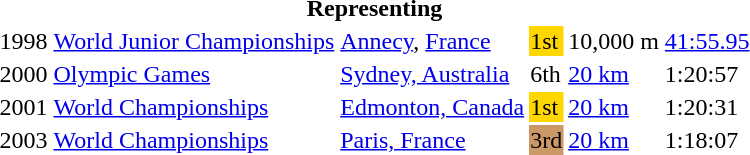<table>
<tr>
<th colspan="6">Representing </th>
</tr>
<tr>
<td>1998</td>
<td><a href='#'>World Junior Championships</a></td>
<td><a href='#'>Annecy</a>, <a href='#'>France</a></td>
<td bgcolor="gold">1st</td>
<td>10,000 m</td>
<td><a href='#'>41:55.95</a></td>
</tr>
<tr>
<td>2000</td>
<td><a href='#'>Olympic Games</a></td>
<td><a href='#'>Sydney, Australia</a></td>
<td>6th</td>
<td><a href='#'>20 km</a></td>
<td>1:20:57</td>
</tr>
<tr>
<td>2001</td>
<td><a href='#'>World Championships</a></td>
<td><a href='#'>Edmonton, Canada</a></td>
<td bgcolor="gold">1st</td>
<td><a href='#'>20 km</a></td>
<td>1:20:31</td>
</tr>
<tr>
<td>2003</td>
<td><a href='#'>World Championships</a></td>
<td><a href='#'>Paris, France</a></td>
<td bgcolor="cc9966">3rd</td>
<td><a href='#'>20 km</a></td>
<td>1:18:07</td>
</tr>
</table>
